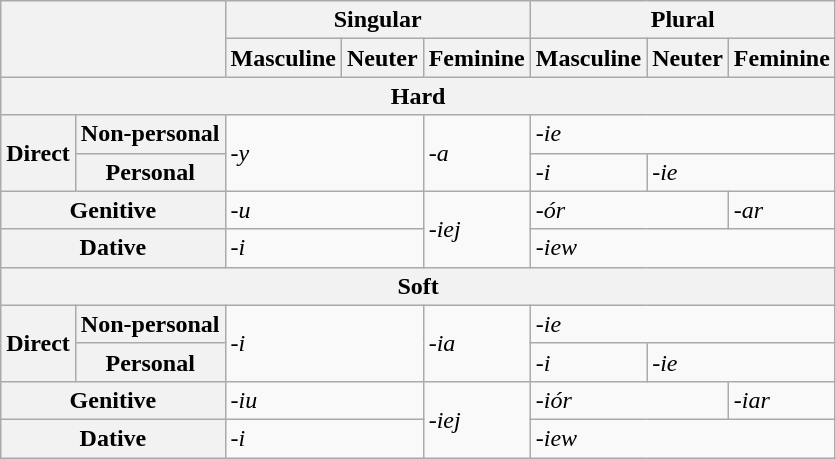<table class="wikitable">
<tr>
<th colspan="2" rowspan="2"></th>
<th colspan="3">Singular</th>
<th colspan="3">Plural</th>
</tr>
<tr>
<th>Masculine</th>
<th>Neuter</th>
<th>Feminine</th>
<th>Masculine</th>
<th>Neuter</th>
<th>Feminine</th>
</tr>
<tr>
<th colspan="8">Hard</th>
</tr>
<tr>
<th rowspan="2">Direct</th>
<th>Non-personal</th>
<td colspan="2" rowspan="2"><em>-y</em></td>
<td rowspan="2"><em>-a</em></td>
<td colspan="3"><em>-ie</em></td>
</tr>
<tr>
<th>Personal</th>
<td><em>-i</em></td>
<td colspan="2"><em>-ie</em></td>
</tr>
<tr>
<th colspan="2">Genitive</th>
<td colspan="2"><em>-u</em></td>
<td rowspan="2"><em>-iej</em></td>
<td colspan="2"><em>-ór</em></td>
<td><em>-ar</em></td>
</tr>
<tr>
<th colspan="2">Dative</th>
<td colspan="2"><em>-i</em></td>
<td colspan="3"><em>-iew</em></td>
</tr>
<tr>
<th colspan="8">Soft</th>
</tr>
<tr>
<th rowspan="2">Direct</th>
<th>Non-personal</th>
<td colspan="2" rowspan="2"><em>-i</em></td>
<td rowspan="2"><em>-ia</em></td>
<td colspan="3"><em>-ie</em></td>
</tr>
<tr>
<th>Personal</th>
<td><em>-i</em></td>
<td colspan="2"><em>-ie</em></td>
</tr>
<tr>
<th colspan="2">Genitive</th>
<td colspan="2"><em>-iu</em></td>
<td rowspan="2"><em>-iej</em></td>
<td colspan="2"><em>-iór</em></td>
<td><em>-iar</em></td>
</tr>
<tr>
<th colspan="2">Dative</th>
<td colspan="2"><em>-i</em></td>
<td colspan="3"><em>-iew</em></td>
</tr>
</table>
